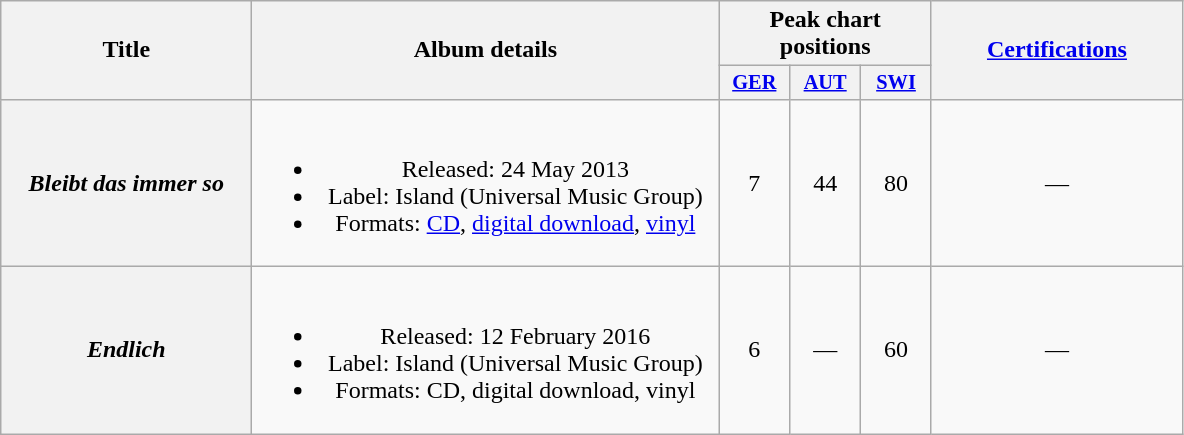<table class="wikitable plainrowheaders" style="text-align:center;">
<tr>
<th scope="col" rowspan="2" style="width:10em;">Title</th>
<th scope="col" rowspan="2" style="width:19em;">Album details</th>
<th scope="col" colspan="3">Peak chart positions</th>
<th scope="col" rowspan="2" style="width:10em;"><a href='#'>Certifications</a></th>
</tr>
<tr>
<th scope="col" style="width:3em;font-size:85%;"><a href='#'>GER</a><br></th>
<th scope="col" style="width:3em;font-size:85%;"><a href='#'>AUT</a><br></th>
<th scope="col" style="width:3em;font-size:85%;"><a href='#'>SWI</a><br></th>
</tr>
<tr>
<th scope="row"><em>Bleibt das immer so</em></th>
<td><br><ul><li>Released: 24 May 2013</li><li>Label: Island (Universal Music Group)</li><li>Formats: <a href='#'>CD</a>, <a href='#'>digital download</a>, <a href='#'>vinyl</a></li></ul></td>
<td>7</td>
<td>44</td>
<td>80</td>
<td>—</td>
</tr>
<tr>
<th scope="row"><em>Endlich</em></th>
<td><br><ul><li>Released: 12 February 2016</li><li>Label: Island (Universal Music Group)</li><li>Formats: CD, digital download, vinyl</li></ul></td>
<td>6</td>
<td>—</td>
<td>60</td>
<td>—</td>
</tr>
</table>
